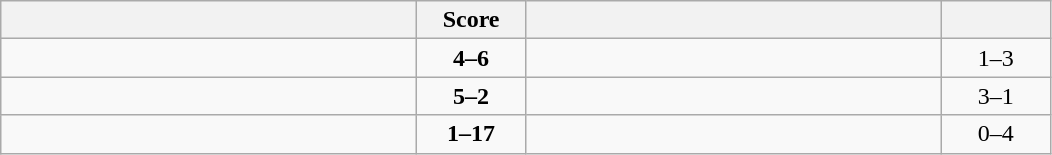<table class="wikitable" style="text-align: center; ">
<tr>
<th align="right" width="270"></th>
<th width="65">Score</th>
<th align="left" width="270"></th>
<th width="65"></th>
</tr>
<tr>
<td align="left"></td>
<td><strong>4–6</strong></td>
<td align="left"><strong></strong></td>
<td>1–3 <strong></strong></td>
</tr>
<tr>
<td align="left"><strong></strong></td>
<td><strong>5–2</strong></td>
<td align="left"></td>
<td>3–1 <strong></strong></td>
</tr>
<tr>
<td align="left"></td>
<td><strong>1–17</strong></td>
<td align="left"><strong></strong></td>
<td>0–4 <strong></strong></td>
</tr>
</table>
